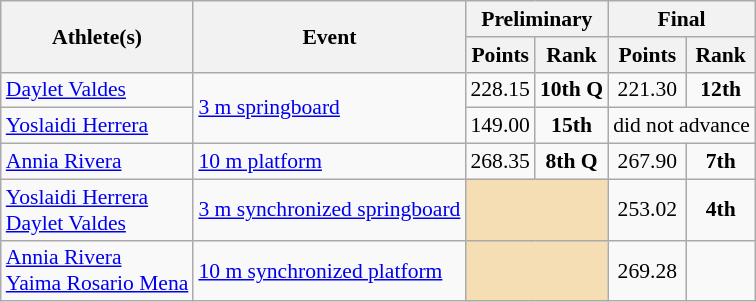<table class=wikitable style="font-size:90%">
<tr>
<th rowspan="2">Athlete(s)</th>
<th rowspan="2">Event</th>
<th colspan="2">Preliminary</th>
<th colspan="2">Final</th>
</tr>
<tr>
<th>Points</th>
<th>Rank</th>
<th>Points</th>
<th>Rank</th>
</tr>
<tr>
<td><a href='#'>Daylet Valdes</a></td>
<td rowspan=2><a href='#'>3 m springboard</a></td>
<td align=center>228.15</td>
<td align=center><strong>10th Q</strong></td>
<td align=center>221.30</td>
<td align=center><strong>12th</strong></td>
</tr>
<tr>
<td><a href='#'>Yoslaidi Herrera</a></td>
<td align=center>149.00</td>
<td align=center><strong>15th</strong></td>
<td align=center colspan=2>did not advance</td>
</tr>
<tr>
<td><a href='#'>Annia Rivera</a></td>
<td><a href='#'>10 m platform</a></td>
<td align=center>268.35</td>
<td align=center><strong>8th Q</strong></td>
<td align=center>267.90</td>
<td align=center><strong>7th</strong></td>
</tr>
<tr>
<td><a href='#'>Yoslaidi Herrera</a><br><a href='#'>Daylet Valdes</a></td>
<td><a href='#'>3 m synchronized springboard</a></td>
<td colspan=2 bgcolor=wheat></td>
<td align=center>253.02</td>
<td align=center><strong>4th</strong></td>
</tr>
<tr>
<td><a href='#'>Annia Rivera</a><br><a href='#'>Yaima Rosario Mena</a></td>
<td><a href='#'>10 m synchronized platform</a></td>
<td colspan=2 bgcolor=wheat></td>
<td align=center>269.28</td>
<td align=center></td>
</tr>
</table>
